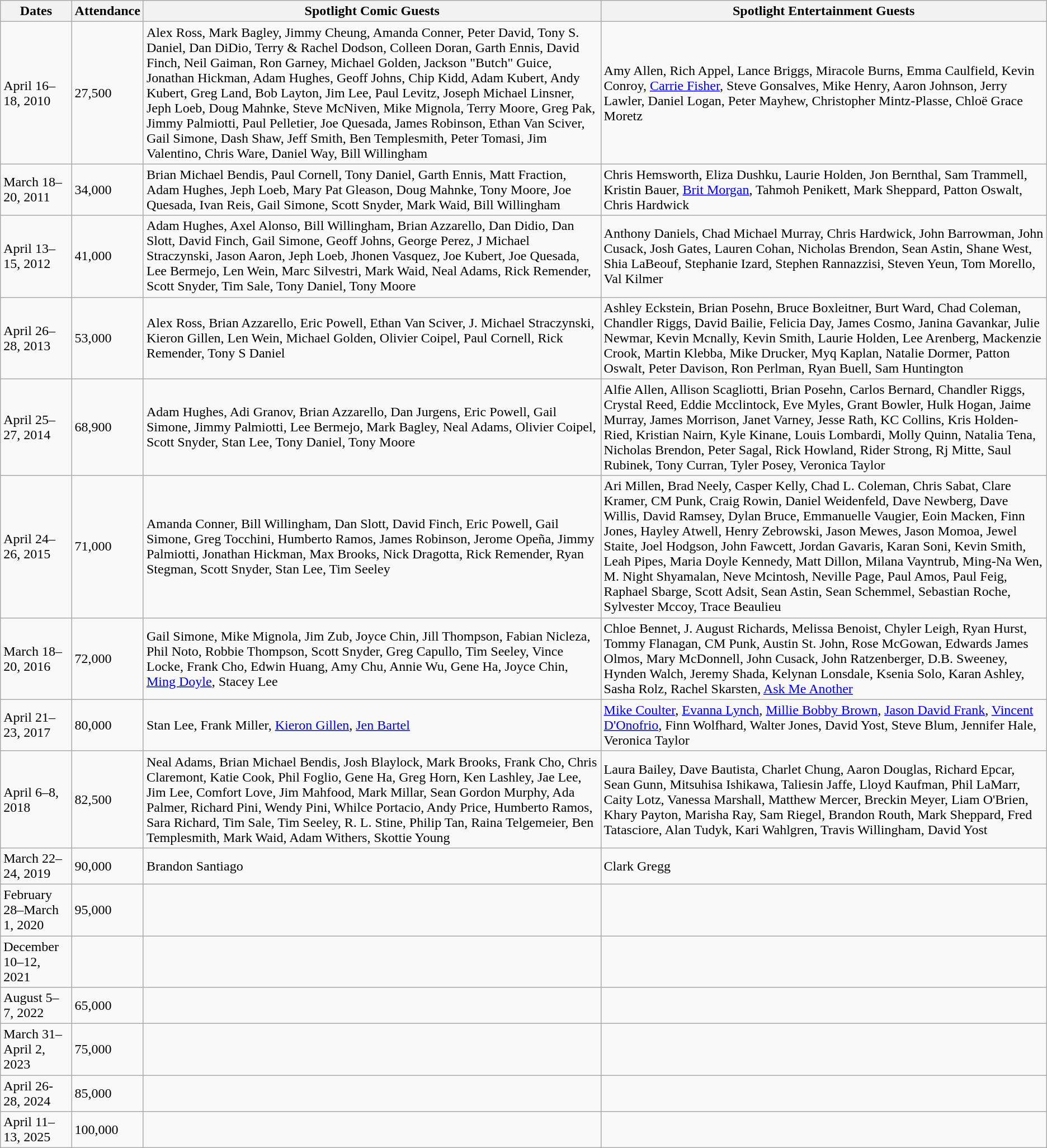<table class="wikitable sortable">
<tr>
<th>Dates</th>
<th>Attendance</th>
<th>Spotlight Comic Guests</th>
<th>Spotlight Entertainment Guests</th>
</tr>
<tr>
<td>April 16–18, 2010</td>
<td>27,500</td>
<td>Alex Ross, Mark Bagley, Jimmy Cheung, Amanda Conner, Peter David, Tony S. Daniel, Dan DiDio, Terry & Rachel Dodson, Colleen Doran, Garth Ennis, David Finch, Neil Gaiman, Ron Garney, Michael Golden, Jackson "Butch" Guice, Jonathan Hickman, Adam Hughes, Geoff Johns, Chip Kidd, Adam Kubert, Andy Kubert, Greg Land, Bob Layton, Jim Lee, Paul Levitz, Joseph Michael Linsner, Jeph Loeb, Doug Mahnke, Steve McNiven, Mike Mignola, Terry Moore, Greg Pak, Jimmy Palmiotti, Paul Pelletier, Joe Quesada, James Robinson, Ethan Van Sciver, Gail Simone, Dash Shaw, Jeff Smith, Ben Templesmith, Peter Tomasi, Jim Valentino, Chris Ware, Daniel Way, Bill Willingham</td>
<td>Amy Allen, Rich Appel, Lance Briggs, Miracole Burns, Emma Caulfield, Kevin Conroy, <a href='#'>Carrie Fisher</a>, Steve Gonsalves, Mike Henry, Aaron Johnson, Jerry Lawler, Daniel Logan, Peter Mayhew, Christopher Mintz-Plasse, Chloë Grace Moretz</td>
</tr>
<tr>
<td>March 18–20, 2011</td>
<td>34,000</td>
<td>Brian Michael Bendis, Paul Cornell, Tony Daniel, Garth Ennis, Matt Fraction, Adam Hughes, Jeph Loeb, Mary Pat Gleason, Doug Mahnke, Tony Moore, Joe Quesada, Ivan Reis, Gail Simone, Scott Snyder, Mark Waid, Bill Willingham</td>
<td>Chris Hemsworth, Eliza Dushku, Laurie Holden, Jon Bernthal, Sam Trammell, Kristin Bauer, <a href='#'>Brit Morgan</a>, Tahmoh Penikett, Mark Sheppard, Patton Oswalt, Chris Hardwick</td>
</tr>
<tr>
<td>April 13–15, 2012</td>
<td>41,000</td>
<td>Adam Hughes, Axel Alonso, Bill Willingham, Brian Azzarello, Dan Didio, Dan Slott, David Finch, Gail Simone, Geoff Johns, George Perez, J Michael Straczynski, Jason Aaron, Jeph Loeb, Jhonen Vasquez, Joe Kubert, Joe Quesada, Lee Bermejo, Len Wein, Marc Silvestri, Mark Waid, Neal Adams, Rick Remender, Scott Snyder, Tim Sale, Tony Daniel, Tony Moore</td>
<td>Anthony Daniels, Chad Michael Murray, Chris Hardwick, John Barrowman, John Cusack, Josh Gates, Lauren Cohan, Nicholas Brendon, Sean Astin, Shane West, Shia LaBeouf, Stephanie Izard, Stephen Rannazzisi, Steven Yeun, Tom Morello, Val Kilmer</td>
</tr>
<tr>
<td>April 26–28, 2013</td>
<td>53,000</td>
<td>Alex Ross, Brian Azzarello, Eric Powell, Ethan Van Sciver, J. Michael Straczynski, Kieron Gillen, Len Wein, Michael Golden, Olivier Coipel, Paul Cornell, Rick Remender, Tony S Daniel</td>
<td>Ashley Eckstein, Brian Posehn, Bruce Boxleitner, Burt Ward, Chad Coleman, Chandler Riggs, David Bailie, Felicia Day, James Cosmo, Janina Gavankar, Julie Newmar, Kevin Mcnally, Kevin Smith, Laurie Holden, Lee Arenberg, Mackenzie Crook, Martin Klebba, Mike Drucker, Myq Kaplan, Natalie Dormer, Patton Oswalt, Peter Davison, Ron Perlman, Ryan Buell, Sam Huntington</td>
</tr>
<tr>
<td>April 25–27, 2014</td>
<td>68,900</td>
<td>Adam Hughes, Adi Granov, Brian Azzarello, Dan Jurgens, Eric Powell, Gail Simone, Jimmy Palmiotti, Lee Bermejo, Mark Bagley, Neal Adams, Olivier Coipel, Scott Snyder, Stan Lee, Tony Daniel, Tony Moore</td>
<td>Alfie Allen, Allison Scagliotti, Brian Posehn, Carlos Bernard, Chandler Riggs, Crystal Reed, Eddie Mcclintock, Eve Myles, Grant Bowler, Hulk Hogan, Jaime Murray, James Morrison, Janet Varney, Jesse Rath, KC Collins, Kris Holden-Ried, Kristian Nairn, Kyle Kinane, Louis Lombardi, Molly Quinn, Natalia Tena, Nicholas Brendon, Peter Sagal, Rick Howland, Rider Strong, Rj Mitte, Saul Rubinek, Tony Curran, Tyler Posey, Veronica Taylor</td>
</tr>
<tr>
<td>April 24–26, 2015</td>
<td>71,000</td>
<td>Amanda Conner, Bill Willingham, Dan Slott, David Finch, Eric Powell, Gail Simone, Greg Tocchini, Humberto Ramos, James Robinson, Jerome Opeña, Jimmy Palmiotti, Jonathan Hickman, Max Brooks, Nick Dragotta, Rick Remender, Ryan Stegman, Scott Snyder, Stan Lee, Tim Seeley</td>
<td>Ari Millen, Brad Neely, Casper Kelly, Chad L. Coleman, Chris Sabat, Clare Kramer, CM Punk, Craig Rowin, Daniel Weidenfeld, Dave Newberg, Dave Willis, David Ramsey, Dylan Bruce, Emmanuelle Vaugier, Eoin Macken, Finn Jones, Hayley Atwell, Henry Zebrowski, Jason Mewes, Jason Momoa, Jewel Staite, Joel Hodgson, John Fawcett, Jordan Gavaris, Karan Soni, Kevin Smith, Leah Pipes, Maria Doyle Kennedy, Matt Dillon, Milana Vayntrub, Ming-Na Wen, M. Night Shyamalan, Neve Mcintosh, Neville Page, Paul Amos, Paul Feig, Raphael Sbarge, Scott Adsit, Sean Astin, Sean Schemmel, Sebastian Roche, Sylvester Mccoy, Trace Beaulieu</td>
</tr>
<tr>
<td>March 18–20, 2016</td>
<td>72,000</td>
<td>Gail Simone, Mike Mignola, Jim Zub, Joyce Chin, Jill Thompson, Fabian Nicleza, Phil Noto, Robbie Thompson, Scott Snyder, Greg Capullo, Tim Seeley, Vince Locke, Frank Cho, Edwin Huang, Amy Chu, Annie Wu, Gene Ha, Joyce Chin, <a href='#'>Ming Doyle</a>, Stacey Lee</td>
<td>Chloe Bennet, J. August Richards, Melissa Benoist, Chyler Leigh, Ryan Hurst, Tommy Flanagan, CM Punk, Austin St. John, Rose McGowan, Edwards James Olmos, Mary McDonnell, John Cusack, John Ratzenberger, D.B. Sweeney, Hynden Walch, Jeremy Shada, Kelynan Lonsdale, Ksenia Solo, Karan Ashley, Sasha Rolz, Rachel Skarsten, <a href='#'>Ask Me Another</a></td>
</tr>
<tr>
<td>April 21–23, 2017</td>
<td>80,000</td>
<td>Stan Lee, Frank Miller, <a href='#'>Kieron Gillen</a>, <a href='#'>Jen Bartel</a></td>
<td><a href='#'>Mike Coulter</a>, <a href='#'>Evanna Lynch</a>, <a href='#'>Millie Bobby Brown</a>, <a href='#'>Jason David Frank</a>, <a href='#'>Vincent D'Onofrio</a>, Finn Wolfhard, Walter Jones, David Yost, Steve Blum, Jennifer Hale, Veronica Taylor</td>
</tr>
<tr>
<td>April 6–8, 2018</td>
<td>82,500</td>
<td>Neal Adams, Brian Michael Bendis, Josh Blaylock, Mark Brooks, Frank Cho, Chris Claremont, Katie Cook, Phil Foglio, Gene Ha, Greg Horn, Ken Lashley, Jae Lee, Jim Lee, Comfort Love, Jim Mahfood, Mark Millar, Sean Gordon Murphy, Ada Palmer, Richard Pini, Wendy Pini, Whilce Portacio, Andy Price, Humberto Ramos, Sara Richard, Tim Sale, Tim Seeley, R. L. Stine, Philip Tan, Raina Telgemeier, Ben Templesmith, Mark Waid, Adam Withers, Skottie Young</td>
<td>Laura Bailey, Dave Bautista, Charlet Chung, Aaron Douglas, Richard Epcar, Sean Gunn, Mitsuhisa Ishikawa, Taliesin Jaffe, Lloyd Kaufman, Phil LaMarr, Caity Lotz, Vanessa Marshall, Matthew Mercer, Breckin Meyer, Liam O'Brien, Khary Payton, Marisha Ray, Sam Riegel, Brandon Routh, Mark Sheppard, Fred Tatasciore, Alan Tudyk, Kari Wahlgren, Travis Willingham, David Yost</td>
</tr>
<tr>
<td>March 22–24, 2019</td>
<td>90,000</td>
<td>Brandon Santiago</td>
<td>Clark Gregg</td>
</tr>
<tr>
<td>February 28–March 1, 2020</td>
<td>95,000</td>
<td></td>
<td></td>
</tr>
<tr>
<td>December 10–12, 2021</td>
<td></td>
<td></td>
<td></td>
</tr>
<tr>
<td>August 5–7, 2022</td>
<td>65,000</td>
<td></td>
<td></td>
</tr>
<tr>
<td>March 31–April 2, 2023</td>
<td>75,000</td>
<td></td>
<td></td>
</tr>
<tr>
<td>April 26-28, 2024</td>
<td>85,000</td>
<td></td>
<td></td>
</tr>
<tr>
<td>April 11–13, 2025</td>
<td>100,000</td>
<td></td>
<td></td>
</tr>
</table>
